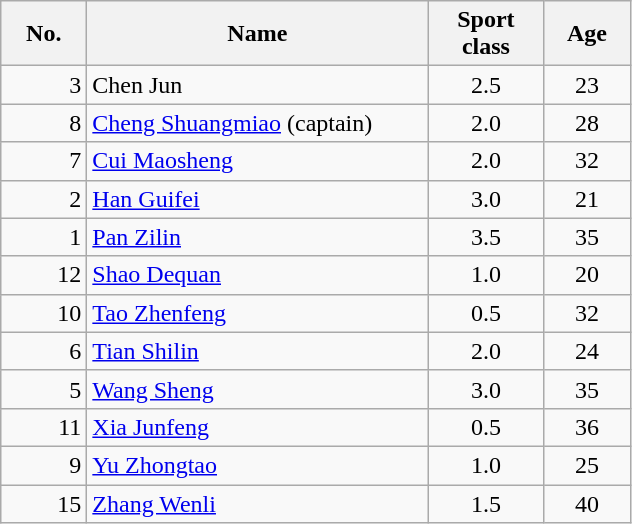<table class="wikitable sortable">
<tr>
<th width="50">No.</th>
<th width="220">Name</th>
<th width="70">Sport class</th>
<th width="50">Age</th>
</tr>
<tr>
<td align="right">3</td>
<td>Chen Jun</td>
<td align="center">2.5</td>
<td align="center">23</td>
</tr>
<tr>
<td align="right">8</td>
<td><a href='#'>Cheng Shuangmiao</a> (captain)</td>
<td align="center">2.0</td>
<td align="center">28</td>
</tr>
<tr>
<td align="right">7</td>
<td><a href='#'>Cui Maosheng</a></td>
<td align="center">2.0</td>
<td align="center">32</td>
</tr>
<tr>
<td align="right">2</td>
<td><a href='#'>Han Guifei</a></td>
<td align="center">3.0</td>
<td align="center">21</td>
</tr>
<tr>
<td align="right">1</td>
<td><a href='#'>Pan Zilin</a></td>
<td align="center">3.5</td>
<td align="center">35</td>
</tr>
<tr>
<td align="right">12</td>
<td><a href='#'>Shao Dequan</a></td>
<td align="center">1.0</td>
<td align="center">20</td>
</tr>
<tr>
<td align="right">10</td>
<td><a href='#'>Tao Zhenfeng</a></td>
<td align="center">0.5</td>
<td align="center">32</td>
</tr>
<tr>
<td align="right">6</td>
<td><a href='#'>Tian Shilin</a></td>
<td align="center">2.0</td>
<td align="center">24</td>
</tr>
<tr>
<td align="right">5</td>
<td><a href='#'>Wang Sheng</a></td>
<td align="center">3.0</td>
<td align="center">35</td>
</tr>
<tr>
<td align="right">11</td>
<td><a href='#'>Xia Junfeng</a></td>
<td align="center">0.5</td>
<td align="center">36</td>
</tr>
<tr>
<td align="right">9</td>
<td><a href='#'>Yu Zhongtao</a></td>
<td align="center">1.0</td>
<td align="center">25</td>
</tr>
<tr>
<td align="right">15</td>
<td><a href='#'>Zhang Wenli</a></td>
<td align="center">1.5</td>
<td align="center">40</td>
</tr>
</table>
